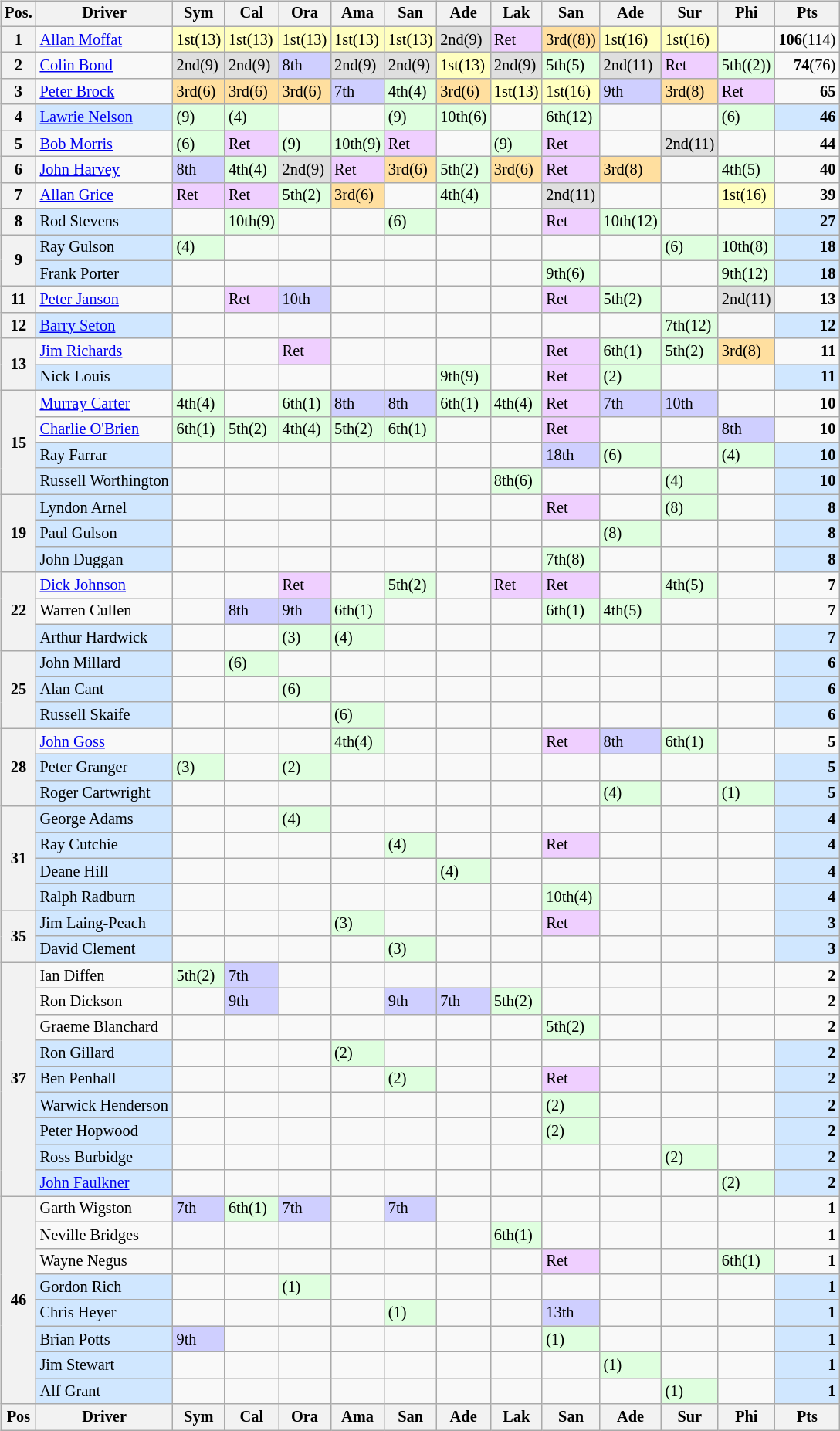<table>
<tr>
<td><br><table class="wikitable" style="font-size: 85%">
<tr>
<th valign="middle">Pos.</th>
<th valign="middle">Driver</th>
<th>Sym</th>
<th>Cal</th>
<th>Ora</th>
<th>Ama</th>
<th>San</th>
<th>Ade</th>
<th>Lak</th>
<th>San</th>
<th>Ade</th>
<th>Sur</th>
<th>Phi</th>
<th valign="middle">Pts</th>
</tr>
<tr>
<th>1</th>
<td><a href='#'>Allan Moffat</a></td>
<td style="background:#ffffbf;">1st(13)</td>
<td style="background:#ffffbf;">1st(13)</td>
<td style="background:#ffffbf;">1st(13)</td>
<td style="background:#ffffbf;">1st(13)</td>
<td style="background:#ffffbf;">1st(13)</td>
<td style="background:#dfdfdf;">2nd(9)</td>
<td style="background:#efcfff;">Ret</td>
<td style="background:#ffdf9f;">3rd((8))</td>
<td style="background:#ffffbf;">1st(16)</td>
<td style="background:#ffffbf;">1st(16)</td>
<td></td>
<td align="right"><strong>106</strong>(114)</td>
</tr>
<tr>
<th>2</th>
<td><a href='#'>Colin Bond</a></td>
<td style="background:#dfdfdf;">2nd(9)</td>
<td style="background:#dfdfdf;">2nd(9)</td>
<td style="background:#cfcfff;">8th</td>
<td style="background:#dfdfdf;">2nd(9)</td>
<td style="background:#dfdfdf;">2nd(9)</td>
<td style="background:#ffffbf;">1st(13)</td>
<td style="background:#dfdfdf;">2nd(9)</td>
<td style="background:#dfffdf;">5th(5)</td>
<td style="background:#dfdfdf;">2nd(11)</td>
<td style="background:#efcfff;">Ret</td>
<td style="background:#dfffdf;">5th((2))</td>
<td align="right"><strong>74</strong>(76)</td>
</tr>
<tr>
<th>3</th>
<td><a href='#'>Peter Brock</a></td>
<td style="background:#ffdf9f;">3rd(6)</td>
<td style="background:#ffdf9f;">3rd(6)</td>
<td style="background:#ffdf9f;">3rd(6)</td>
<td style="background:#cfcfff;">7th</td>
<td style="background:#dfffdf;">4th(4)</td>
<td style="background:#ffdf9f;">3rd(6)</td>
<td style="background:#ffffbf;">1st(13)</td>
<td style="background:#ffffbf;">1st(16)</td>
<td style="background:#cfcfff;">9th</td>
<td style="background:#ffdf9f;">3rd(8)</td>
<td style="background:#efcfff;">Ret</td>
<td align="right"><strong>65</strong></td>
</tr>
<tr>
<th>4</th>
<td style="background:#D0E7FF;"><a href='#'>Lawrie Nelson</a></td>
<td style="background:#dfffdf;">(9)</td>
<td style="background:#dfffdf;">(4)</td>
<td></td>
<td></td>
<td style="background:#dfffdf;">(9)</td>
<td style="background:#dfffdf;">10th(6)</td>
<td></td>
<td style="background:#dfffdf;">6th(12)</td>
<td></td>
<td></td>
<td style="background:#dfffdf;">(6)</td>
<td style="background:#D0E7FF;" align="right"><strong>46</strong></td>
</tr>
<tr>
<th>5</th>
<td><a href='#'>Bob Morris</a></td>
<td style="background:#dfffdf;">(6)</td>
<td style="background:#efcfff;">Ret</td>
<td style="background:#dfffdf;">(9)</td>
<td style="background:#dfffdf;">10th(9)</td>
<td style="background:#efcfff;">Ret</td>
<td></td>
<td style="background:#dfffdf;">(9)</td>
<td style="background:#efcfff;">Ret</td>
<td></td>
<td style="background:#dfdfdf;">2nd(11)</td>
<td></td>
<td align="right"><strong>44</strong></td>
</tr>
<tr>
<th>6</th>
<td><a href='#'>John Harvey</a></td>
<td style="background:#cfcfff;">8th</td>
<td style="background:#dfffdf;">4th(4)</td>
<td style="background:#dfdfdf;">2nd(9)</td>
<td style="background:#efcfff;">Ret</td>
<td style="background:#ffdf9f;">3rd(6)</td>
<td style="background:#dfffdf;">5th(2)</td>
<td style="background:#ffdf9f;">3rd(6)</td>
<td style="background:#efcfff;">Ret</td>
<td style="background:#ffdf9f;">3rd(8)</td>
<td></td>
<td style="background:#dfffdf;">4th(5)</td>
<td align="right"><strong>40</strong></td>
</tr>
<tr>
<th>7</th>
<td><a href='#'>Allan Grice</a></td>
<td style="background:#efcfff;">Ret</td>
<td style="background:#efcfff;">Ret</td>
<td style="background:#dfffdf;">5th(2)</td>
<td style="background:#ffdf9f;">3rd(6)</td>
<td></td>
<td style="background:#dfffdf;">4th(4)</td>
<td></td>
<td style="background:#dfdfdf;">2nd(11)</td>
<td></td>
<td></td>
<td style="background:#ffffbf;">1st(16)</td>
<td align="right"><strong>39</strong></td>
</tr>
<tr>
<th>8</th>
<td style="background:#D0E7FF;">Rod Stevens</td>
<td></td>
<td style="background:#dfffdf;">10th(9)</td>
<td></td>
<td></td>
<td style="background:#dfffdf;">(6)</td>
<td></td>
<td></td>
<td style="background:#efcfff;">Ret</td>
<td style="background:#dfffdf;">10th(12)</td>
<td></td>
<td></td>
<td style="background:#D0E7FF;" align="right"><strong>27</strong></td>
</tr>
<tr>
<th rowspan=2>9</th>
<td style="background:#D0E7FF;">Ray Gulson</td>
<td style="background:#dfffdf;">(4)</td>
<td></td>
<td></td>
<td></td>
<td></td>
<td></td>
<td></td>
<td></td>
<td></td>
<td style="background:#dfffdf;">(6)</td>
<td style="background:#dfffdf;">10th(8)</td>
<td style="background:#D0E7FF;" align="right"><strong>18</strong></td>
</tr>
<tr>
<td style="background:#D0E7FF;">Frank Porter</td>
<td></td>
<td></td>
<td></td>
<td></td>
<td></td>
<td></td>
<td></td>
<td style="background:#dfffdf;">9th(6)</td>
<td></td>
<td></td>
<td style="background:#dfffdf;">9th(12)</td>
<td style="background:#D0E7FF;" align="right"><strong>18</strong></td>
</tr>
<tr>
<th>11</th>
<td><a href='#'>Peter Janson</a></td>
<td></td>
<td style="background:#efcfff;">Ret</td>
<td style="background:#cfcfff;">10th</td>
<td></td>
<td></td>
<td></td>
<td></td>
<td style="background:#efcfff;">Ret</td>
<td style="background:#dfffdf;">5th(2)</td>
<td></td>
<td style="background:#dfdfdf;">2nd(11)</td>
<td align="right"><strong>13</strong></td>
</tr>
<tr>
<th>12</th>
<td style="background:#D0E7FF;"><a href='#'>Barry Seton</a></td>
<td></td>
<td></td>
<td></td>
<td></td>
<td></td>
<td></td>
<td></td>
<td></td>
<td></td>
<td style="background:#dfffdf;">7th(12)</td>
<td></td>
<td style="background:#D0E7FF;" align="right"><strong>12</strong></td>
</tr>
<tr>
<th rowspan=2>13</th>
<td><a href='#'>Jim Richards</a></td>
<td></td>
<td></td>
<td style="background:#efcfff;">Ret</td>
<td></td>
<td></td>
<td></td>
<td></td>
<td style="background:#efcfff;">Ret</td>
<td style="background:#dfffdf;">6th(1)</td>
<td style="background:#dfffdf;">5th(2)</td>
<td style="background:#ffdf9f;">3rd(8)</td>
<td align="right"><strong>11</strong></td>
</tr>
<tr>
<td style="background:#D0E7FF;">Nick Louis</td>
<td></td>
<td></td>
<td></td>
<td></td>
<td></td>
<td style="background:#dfffdf;">9th(9)</td>
<td></td>
<td style="background:#efcfff;">Ret</td>
<td style="background:#dfffdf;">(2)</td>
<td></td>
<td></td>
<td style="background:#D0E7FF;" align="right"><strong>11</strong></td>
</tr>
<tr>
<th rowspan=4>15</th>
<td><a href='#'>Murray Carter</a></td>
<td style="background:#dfffdf;">4th(4)</td>
<td></td>
<td style="background:#dfffdf;">6th(1)</td>
<td style="background:#cfcfff;">8th</td>
<td style="background:#cfcfff;">8th</td>
<td style="background:#dfffdf;">6th(1)</td>
<td style="background:#dfffdf;">4th(4)</td>
<td style="background:#efcfff;">Ret</td>
<td style="background:#cfcfff;">7th</td>
<td style="background:#cfcfff;">10th</td>
<td></td>
<td align="right"><strong>10</strong></td>
</tr>
<tr>
<td><a href='#'>Charlie O'Brien</a></td>
<td style="background:#dfffdf;">6th(1)</td>
<td style="background:#dfffdf;">5th(2)</td>
<td style="background:#dfffdf;">4th(4)</td>
<td style="background:#dfffdf;">5th(2)</td>
<td style="background:#dfffdf;">6th(1)</td>
<td></td>
<td></td>
<td style="background:#efcfff;">Ret</td>
<td></td>
<td></td>
<td style="background:#cfcfff;">8th</td>
<td align="right"><strong>10</strong></td>
</tr>
<tr>
<td style="background:#D0E7FF;">Ray Farrar</td>
<td></td>
<td></td>
<td></td>
<td></td>
<td></td>
<td></td>
<td></td>
<td style="background:#cfcfff;">18th</td>
<td style="background:#dfffdf;">(6)</td>
<td></td>
<td style="background:#dfffdf;">(4)</td>
<td style="background:#D0E7FF;" align="right"><strong>10</strong></td>
</tr>
<tr>
<td style="background:#D0E7FF;">Russell Worthington</td>
<td></td>
<td></td>
<td></td>
<td></td>
<td></td>
<td></td>
<td style="background:#dfffdf;">8th(6)</td>
<td></td>
<td></td>
<td style="background:#dfffdf;">(4)</td>
<td></td>
<td style="background:#D0E7FF;" align="right"><strong>10</strong></td>
</tr>
<tr>
<th rowspan=3>19</th>
<td style="background:#D0E7FF;">Lyndon Arnel</td>
<td></td>
<td></td>
<td></td>
<td></td>
<td></td>
<td></td>
<td></td>
<td style="background:#efcfff;">Ret</td>
<td></td>
<td style="background:#dfffdf;">(8)</td>
<td></td>
<td style="background:#D0E7FF;" align="right"><strong>8</strong></td>
</tr>
<tr>
<td style="background:#D0E7FF;">Paul Gulson</td>
<td></td>
<td></td>
<td></td>
<td></td>
<td></td>
<td></td>
<td></td>
<td></td>
<td style="background:#dfffdf;">(8)</td>
<td></td>
<td></td>
<td style="background:#D0E7FF;" align="right"><strong>8</strong></td>
</tr>
<tr>
<td style="background:#D0E7FF;">John Duggan</td>
<td></td>
<td></td>
<td></td>
<td></td>
<td></td>
<td></td>
<td></td>
<td style="background:#dfffdf;">7th(8)</td>
<td></td>
<td></td>
<td></td>
<td style="background:#D0E7FF;" align="right"><strong>8</strong></td>
</tr>
<tr>
<th rowspan=3>22</th>
<td><a href='#'>Dick Johnson</a></td>
<td></td>
<td></td>
<td style="background:#efcfff;">Ret</td>
<td></td>
<td style="background:#dfffdf;">5th(2)</td>
<td></td>
<td style="background:#efcfff;">Ret</td>
<td style="background:#efcfff;">Ret</td>
<td></td>
<td style="background:#dfffdf;">4th(5)</td>
<td></td>
<td align="right"><strong>7</strong></td>
</tr>
<tr>
<td>Warren Cullen</td>
<td></td>
<td style="background:#cfcfff;">8th</td>
<td style="background:#cfcfff;">9th</td>
<td style="background:#dfffdf;">6th(1)</td>
<td></td>
<td></td>
<td></td>
<td style="background:#dfffdf;">6th(1)</td>
<td style="background:#dfffdf;">4th(5)</td>
<td></td>
<td></td>
<td align="right"><strong>7</strong></td>
</tr>
<tr>
<td style="background:#D0E7FF;">Arthur Hardwick</td>
<td></td>
<td></td>
<td style="background:#dfffdf;">(3)</td>
<td style="background:#dfffdf;">(4)</td>
<td></td>
<td></td>
<td></td>
<td></td>
<td></td>
<td></td>
<td></td>
<td style="background:#D0E7FF;" align="right"><strong>7</strong></td>
</tr>
<tr>
<th rowspan=3>25</th>
<td style="background:#D0E7FF;">John Millard</td>
<td></td>
<td style="background:#dfffdf;">(6)</td>
<td></td>
<td></td>
<td></td>
<td></td>
<td></td>
<td></td>
<td></td>
<td></td>
<td></td>
<td style="background:#D0E7FF;" align="right"><strong>6</strong></td>
</tr>
<tr>
<td style="background:#D0E7FF;">Alan Cant</td>
<td></td>
<td></td>
<td style="background:#dfffdf;">(6)</td>
<td></td>
<td></td>
<td></td>
<td></td>
<td></td>
<td></td>
<td></td>
<td></td>
<td style="background:#D0E7FF;" align="right"><strong>6</strong></td>
</tr>
<tr>
<td style="background:#D0E7FF;">Russell Skaife</td>
<td></td>
<td></td>
<td></td>
<td style="background:#dfffdf;">(6)</td>
<td></td>
<td></td>
<td></td>
<td></td>
<td></td>
<td></td>
<td></td>
<td style="background:#D0E7FF;" align="right"><strong>6</strong></td>
</tr>
<tr>
<th rowspan=3>28</th>
<td><a href='#'>John Goss</a></td>
<td></td>
<td></td>
<td></td>
<td style="background:#dfffdf;">4th(4)</td>
<td></td>
<td></td>
<td></td>
<td style="background:#efcfff;">Ret</td>
<td style="background:#cfcfff;">8th</td>
<td style="background:#dfffdf;">6th(1)</td>
<td></td>
<td align="right"><strong>5</strong></td>
</tr>
<tr>
<td style="background:#D0E7FF;">Peter Granger</td>
<td style="background:#dfffdf;">(3)</td>
<td></td>
<td style="background:#dfffdf;">(2)</td>
<td></td>
<td></td>
<td></td>
<td></td>
<td></td>
<td></td>
<td></td>
<td></td>
<td style="background:#D0E7FF;" align="right"><strong>5</strong></td>
</tr>
<tr>
<td style="background:#D0E7FF;">Roger Cartwright</td>
<td></td>
<td></td>
<td></td>
<td></td>
<td></td>
<td></td>
<td></td>
<td></td>
<td style="background:#dfffdf;">(4)</td>
<td></td>
<td style="background:#dfffdf;">(1)</td>
<td style="background:#D0E7FF;" align="right"><strong>5</strong></td>
</tr>
<tr>
<th rowspan=4>31</th>
<td style="background:#D0E7FF;">George Adams</td>
<td></td>
<td></td>
<td style="background:#dfffdf;">(4)</td>
<td></td>
<td></td>
<td></td>
<td></td>
<td></td>
<td></td>
<td></td>
<td></td>
<td style="background:#D0E7FF;" align="right"><strong>4</strong></td>
</tr>
<tr>
<td style="background:#D0E7FF;">Ray Cutchie</td>
<td></td>
<td></td>
<td></td>
<td></td>
<td style="background:#dfffdf;">(4)</td>
<td></td>
<td></td>
<td style="background:#efcfff;">Ret</td>
<td></td>
<td></td>
<td></td>
<td style="background:#D0E7FF;" align="right"><strong>4</strong></td>
</tr>
<tr>
<td style="background:#D0E7FF;">Deane Hill</td>
<td></td>
<td></td>
<td></td>
<td></td>
<td></td>
<td style="background:#dfffdf;">(4)</td>
<td></td>
<td></td>
<td></td>
<td></td>
<td></td>
<td style="background:#D0E7FF;" align="right"><strong>4</strong></td>
</tr>
<tr>
<td style="background:#D0E7FF;">Ralph Radburn</td>
<td></td>
<td></td>
<td></td>
<td></td>
<td></td>
<td></td>
<td></td>
<td style="background:#dfffdf;">10th(4)</td>
<td></td>
<td></td>
<td></td>
<td style="background:#D0E7FF;" align="right"><strong>4</strong></td>
</tr>
<tr>
<th rowspan=2>35</th>
<td style="background:#D0E7FF;">Jim Laing-Peach</td>
<td></td>
<td></td>
<td></td>
<td style="background:#dfffdf;">(3)</td>
<td></td>
<td></td>
<td></td>
<td style="background:#efcfff;">Ret</td>
<td></td>
<td></td>
<td></td>
<td style="background:#D0E7FF;" align="right"><strong>3</strong></td>
</tr>
<tr>
<td style="background:#D0E7FF;">David Clement</td>
<td></td>
<td></td>
<td></td>
<td></td>
<td style="background:#dfffdf;">(3)</td>
<td></td>
<td></td>
<td></td>
<td></td>
<td></td>
<td></td>
<td style="background:#D0E7FF;" align="right"><strong>3</strong></td>
</tr>
<tr>
<th rowspan=9>37</th>
<td>Ian Diffen</td>
<td style="background:#dfffdf;">5th(2)</td>
<td style="background:#cfcfff;">7th</td>
<td></td>
<td></td>
<td></td>
<td></td>
<td></td>
<td></td>
<td></td>
<td></td>
<td></td>
<td align="right"><strong>2</strong></td>
</tr>
<tr>
<td>Ron Dickson</td>
<td></td>
<td style="background:#cfcfff;">9th</td>
<td></td>
<td></td>
<td style="background:#cfcfff;">9th</td>
<td style="background:#cfcfff;">7th</td>
<td style="background:#dfffdf;">5th(2)</td>
<td></td>
<td></td>
<td></td>
<td></td>
<td align="right"><strong>2</strong></td>
</tr>
<tr>
<td>Graeme Blanchard</td>
<td></td>
<td></td>
<td></td>
<td></td>
<td></td>
<td></td>
<td></td>
<td style="background:#dfffdf;">5th(2)</td>
<td></td>
<td></td>
<td></td>
<td align="right"><strong>2</strong></td>
</tr>
<tr>
<td style="background:#D0E7FF;">Ron Gillard</td>
<td></td>
<td></td>
<td></td>
<td style="background:#dfffdf;">(2)</td>
<td></td>
<td></td>
<td></td>
<td></td>
<td></td>
<td></td>
<td></td>
<td style="background:#D0E7FF;" align="right"><strong>2</strong></td>
</tr>
<tr>
<td style="background:#D0E7FF;">Ben Penhall</td>
<td></td>
<td></td>
<td></td>
<td></td>
<td style="background:#dfffdf;">(2)</td>
<td></td>
<td></td>
<td style="background:#efcfff;">Ret</td>
<td></td>
<td></td>
<td></td>
<td style="background:#D0E7FF;" align="right"><strong>2</strong></td>
</tr>
<tr>
<td style="background:#D0E7FF;">Warwick Henderson</td>
<td></td>
<td></td>
<td></td>
<td></td>
<td></td>
<td></td>
<td></td>
<td style="background:#dfffdf;">(2)</td>
<td></td>
<td></td>
<td></td>
<td style="background:#D0E7FF;" align="right"><strong>2</strong></td>
</tr>
<tr>
<td style="background:#D0E7FF;">Peter Hopwood</td>
<td></td>
<td></td>
<td></td>
<td></td>
<td></td>
<td></td>
<td></td>
<td style="background:#dfffdf;">(2)</td>
<td></td>
<td></td>
<td></td>
<td style="background:#D0E7FF;" align="right"><strong>2</strong></td>
</tr>
<tr>
<td style="background:#D0E7FF;">Ross Burbidge</td>
<td></td>
<td></td>
<td></td>
<td></td>
<td></td>
<td></td>
<td></td>
<td></td>
<td></td>
<td style="background:#dfffdf;">(2)</td>
<td></td>
<td style="background:#D0E7FF;" align="right"><strong>2</strong></td>
</tr>
<tr>
<td style="background:#D0E7FF;"><a href='#'>John Faulkner</a></td>
<td></td>
<td></td>
<td></td>
<td></td>
<td></td>
<td></td>
<td></td>
<td></td>
<td></td>
<td></td>
<td style="background:#dfffdf;">(2)</td>
<td style="background:#D0E7FF;" align="right"><strong>2</strong></td>
</tr>
<tr>
<th rowspan=8>46</th>
<td>Garth Wigston</td>
<td style="background:#cfcfff;">7th</td>
<td style="background:#dfffdf;">6th(1)</td>
<td style="background:#cfcfff;">7th</td>
<td></td>
<td style="background:#cfcfff;">7th</td>
<td></td>
<td></td>
<td></td>
<td></td>
<td></td>
<td></td>
<td align="right"><strong>1</strong></td>
</tr>
<tr>
<td>Neville Bridges</td>
<td></td>
<td></td>
<td></td>
<td></td>
<td></td>
<td></td>
<td style="background:#dfffdf;">6th(1)</td>
<td></td>
<td></td>
<td></td>
<td></td>
<td align="right"><strong>1</strong></td>
</tr>
<tr>
<td>Wayne Negus</td>
<td></td>
<td></td>
<td></td>
<td></td>
<td></td>
<td></td>
<td></td>
<td style="background:#efcfff;">Ret</td>
<td></td>
<td></td>
<td style="background:#dfffdf;">6th(1)</td>
<td align="right"><strong>1</strong></td>
</tr>
<tr>
<td style="background:#D0E7FF;">Gordon Rich</td>
<td></td>
<td></td>
<td style="background:#dfffdf;">(1)</td>
<td></td>
<td></td>
<td></td>
<td></td>
<td></td>
<td></td>
<td></td>
<td></td>
<td style="background:#D0E7FF;" align="right"><strong>1</strong></td>
</tr>
<tr>
<td style="background:#D0E7FF;">Chris Heyer</td>
<td></td>
<td></td>
<td></td>
<td></td>
<td style="background:#dfffdf;">(1)</td>
<td></td>
<td></td>
<td style="background:#cfcfff;">13th</td>
<td></td>
<td></td>
<td></td>
<td style="background:#D0E7FF;" align="right"><strong>1</strong></td>
</tr>
<tr>
<td style="background:#D0E7FF;">Brian Potts</td>
<td style="background:#cfcfff;">9th</td>
<td></td>
<td></td>
<td></td>
<td></td>
<td></td>
<td></td>
<td style="background:#dfffdf;">(1)</td>
<td></td>
<td></td>
<td></td>
<td style="background:#D0E7FF;" align="right"><strong>1</strong></td>
</tr>
<tr>
<td style="background:#D0E7FF;">Jim Stewart</td>
<td></td>
<td></td>
<td></td>
<td></td>
<td></td>
<td></td>
<td></td>
<td></td>
<td style="background:#dfffdf;">(1)</td>
<td></td>
<td></td>
<td style="background:#D0E7FF;" align="right"><strong>1</strong></td>
</tr>
<tr>
<td style="background:#D0E7FF;">Alf Grant</td>
<td></td>
<td></td>
<td></td>
<td></td>
<td></td>
<td></td>
<td></td>
<td></td>
<td></td>
<td style="background:#dfffdf;">(1)</td>
<td></td>
<td style="background:#D0E7FF;" align="right"><strong>1</strong></td>
</tr>
<tr style="background: #f9f9f9" valign="top">
<th valign="middle">Pos</th>
<th valign="middle">Driver</th>
<th>Sym</th>
<th>Cal</th>
<th>Ora</th>
<th>Ama</th>
<th>San</th>
<th>Ade</th>
<th>Lak</th>
<th>San</th>
<th>Ade</th>
<th>Sur</th>
<th>Phi</th>
<th valign="middle">Pts</th>
</tr>
</table>
</td>
<td valign="top"><br></td>
</tr>
</table>
